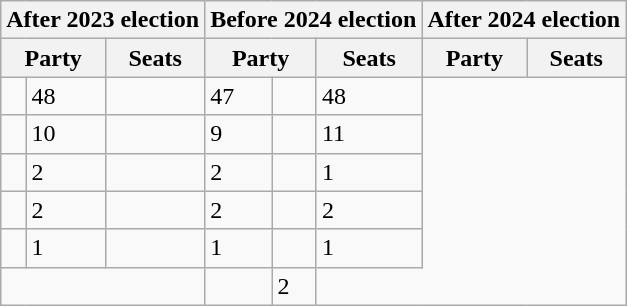<table class="wikitable">
<tr>
<th colspan="3">After 2023 election</th>
<th colspan="3">Before 2024 election</th>
<th colspan="3">After 2024 election</th>
</tr>
<tr>
<th colspan="2">Party</th>
<th>Seats</th>
<th colspan="2">Party</th>
<th>Seats</th>
<th colspan="2">Party</th>
<th>Seats</th>
</tr>
<tr>
<td></td>
<td>48</td>
<td></td>
<td>47</td>
<td></td>
<td>48</td>
</tr>
<tr>
<td></td>
<td>10</td>
<td></td>
<td>9</td>
<td></td>
<td>11</td>
</tr>
<tr>
<td></td>
<td>2</td>
<td></td>
<td>2</td>
<td></td>
<td>1</td>
</tr>
<tr>
<td></td>
<td>2</td>
<td></td>
<td>2</td>
<td></td>
<td>2</td>
</tr>
<tr>
<td></td>
<td>1</td>
<td></td>
<td>1</td>
<td></td>
<td>1</td>
</tr>
<tr>
<td colspan="3"></td>
<td></td>
<td>2</td>
</tr>
</table>
